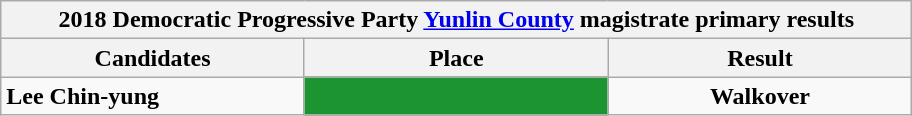<table class="wikitable collapsible">
<tr>
<th colspan="5" width=600>2018 Democratic Progressive Party <a href='#'>Yunlin County</a> magistrate primary results</th>
</tr>
<tr>
<th width=80>Candidates</th>
<th width=80>Place</th>
<th width=80>Result</th>
</tr>
<tr>
<td><strong>Lee Chin-yung</strong></td>
<td style="background: #1B9431; text-align:center"><strong></strong></td>
<td style="text-align:center"><strong>Walkover</strong></td>
</tr>
</table>
